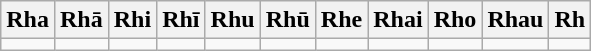<table class=wikitable>
<tr>
<th>Rha</th>
<th>Rhā</th>
<th>Rhi</th>
<th>Rhī</th>
<th>Rhu</th>
<th>Rhū</th>
<th>Rhe</th>
<th>Rhai</th>
<th>Rho</th>
<th>Rhau</th>
<th>Rh</th>
</tr>
<tr>
<td></td>
<td></td>
<td></td>
<td></td>
<td></td>
<td></td>
<td></td>
<td></td>
<td></td>
<td></td>
<td></td>
</tr>
</table>
